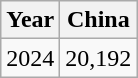<table class="wikitable">
<tr>
<th>Year</th>
<th>China</th>
</tr>
<tr>
<td>2024</td>
<td>20,192</td>
</tr>
</table>
